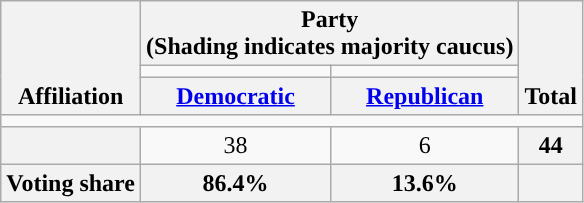<table class=wikitable style="text-align:center">
<tr style="vertical-align:bottom;">
<th rowspan=3>Affiliation</th>
<th colspan=2>Party <div>(Shading indicates majority caucus)</div></th>
<th rowspan=3>Total</th>
</tr>
<tr style="height:5px">
<td style="background-color:"></td>
<td style="background-color:"></td>
</tr>
<tr>
<th><a href='#'>Democratic</a></th>
<th><a href='#'>Republican</a></th>
</tr>
<tr>
<td colspan=5></td>
</tr>
<tr>
<th nowrap style="font-size:80%"></th>
<td>38</td>
<td>6</td>
<th>44</th>
</tr>
<tr>
<th>Voting share</th>
<th>86.4%</th>
<th>13.6%</th>
<th colspan=2></th>
</tr>
</table>
